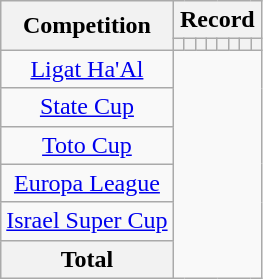<table class="wikitable" style="text-align: center">
<tr>
<th rowspan=2>Competition</th>
<th colspan=8>Record</th>
</tr>
<tr>
<th></th>
<th></th>
<th></th>
<th></th>
<th></th>
<th></th>
<th></th>
<th></th>
</tr>
<tr>
<td><a href='#'>Ligat Ha'Al</a><br></td>
</tr>
<tr>
<td><a href='#'>State Cup</a><br></td>
</tr>
<tr>
<td><a href='#'>Toto Cup</a><br></td>
</tr>
<tr>
<td><a href='#'>Europa League</a><br></td>
</tr>
<tr>
<td><a href='#'>Israel Super Cup</a><br></td>
</tr>
<tr>
<th>Total<br></th>
</tr>
</table>
